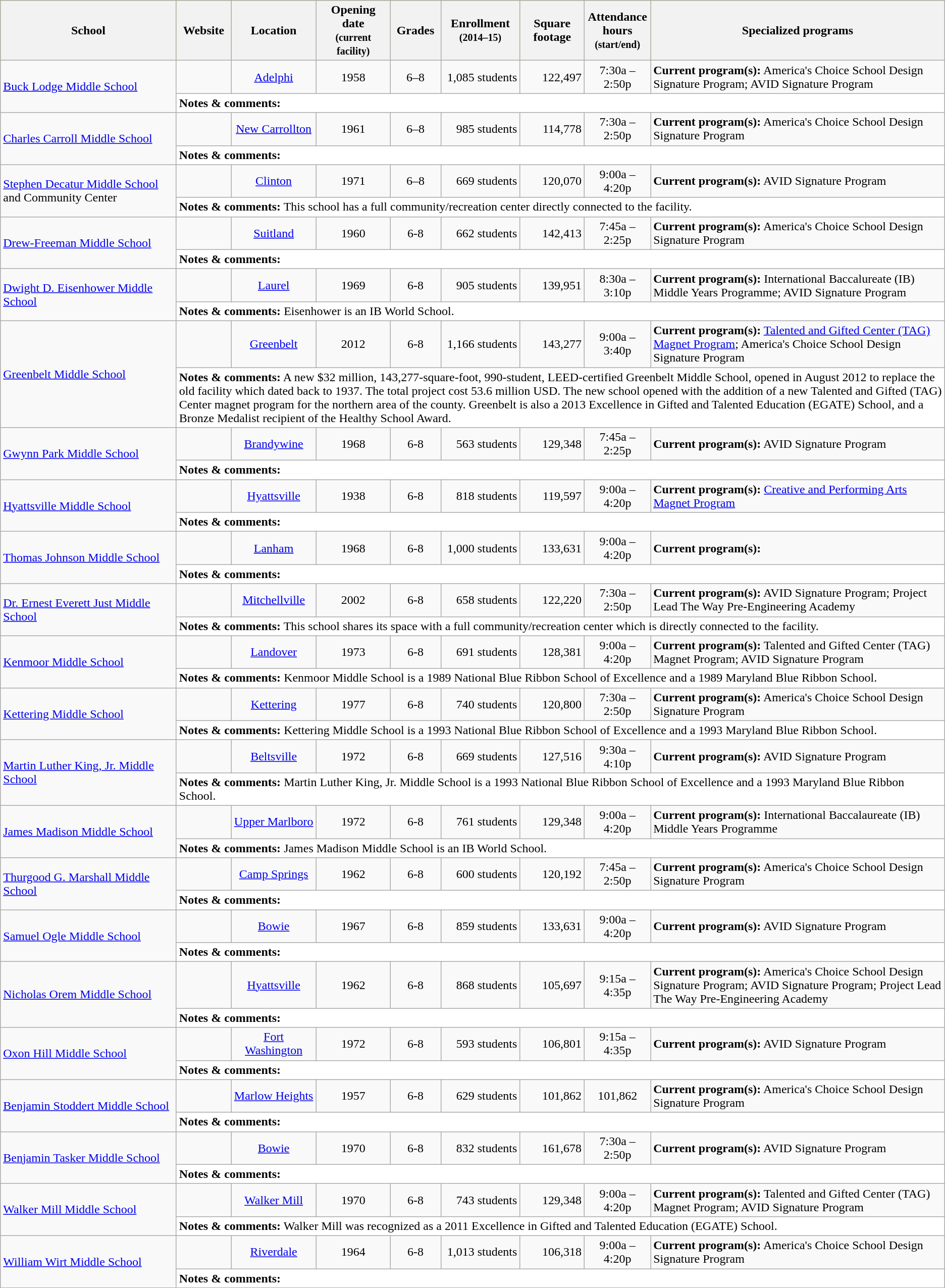<table class="wikitable sortable mw-collapsible mw-collapsed toccolours" border="1" cellpadding="5" style="border-collapse:collapse">
<tr style="background:#FFCC00;">
<th style="width:225px;"><span>School</span></th>
<th><span>Website</span></th>
<th><span>Location</span></th>
<th style="width:90px;"><span>Opening date<br> <small>(current facility)</small></span></th>
<th><span>Grades</span></th>
<th><span>Enrollment<br> <small>(2014–15)</small></span></th>
<th><span>Square footage</span></th>
<th style="width:80px;"><span>Attendance hours<br> <small>(start/end)</small></span></th>
<th><span>Specialized programs</span></th>
</tr>
<tr>
<td rowspan="2"><a href='#'>Buck Lodge Middle School</a></td>
<td align="center"></td>
<td align="center"><a href='#'>Adelphi</a></td>
<td align="center">1958</td>
<td align="center">6–8</td>
<td align="right">1,085 students</td>
<td align="right">122,497</td>
<td align="center">7:30a – 2:50p</td>
<td><strong>Current program(s):</strong> America's Choice School Design Signature Program; AVID Signature Program</td>
</tr>
<tr>
<td style="background:#fff;" colspan="8"><strong>Notes & comments:</strong></td>
</tr>
<tr>
<td rowspan="2"><a href='#'>Charles Carroll Middle School</a></td>
<td align="center"> </td>
<td align="center"><a href='#'>New Carrollton</a></td>
<td align="center">1961</td>
<td align="center">6–8</td>
<td align="right">985 students</td>
<td align="right">114,778</td>
<td align="center">7:30a – 2:50p</td>
<td><strong>Current program(s):</strong> America's Choice School Design Signature Program</td>
</tr>
<tr>
<td style="background:#fff;" colspan="8"><strong>Notes & comments:</strong></td>
</tr>
<tr>
<td rowspan="2"><a href='#'>Stephen Decatur Middle School</a> and Community Center</td>
<td align="center"> </td>
<td align="center"><a href='#'>Clinton</a></td>
<td align="center">1971</td>
<td align="center">6–8</td>
<td align="right">669 students</td>
<td align="right">120,070</td>
<td align="center">9:00a – 4:20p</td>
<td><strong>Current program(s):</strong> AVID Signature Program</td>
</tr>
<tr>
<td style="background:#fff;" colspan="8"><strong>Notes & comments:</strong> This school has a full community/recreation center directly connected to the facility.</td>
</tr>
<tr>
<td rowspan="2"><a href='#'>Drew-Freeman Middle School</a></td>
<td align="center"> </td>
<td align="center"><a href='#'>Suitland</a></td>
<td align="center">1960</td>
<td align="center">6-8</td>
<td align="right">662 students</td>
<td align="right">142,413</td>
<td align="center">7:45a – 2:25p</td>
<td><strong>Current program(s):</strong> America's Choice School Design Signature Program</td>
</tr>
<tr>
<td style="background:#fff;" colspan="8"><strong>Notes & comments:</strong></td>
</tr>
<tr>
<td rowspan="2"><a href='#'>Dwight D. Eisenhower Middle School</a></td>
<td align="center"></td>
<td align="center"><a href='#'>Laurel</a></td>
<td align="center">1969</td>
<td align="center">6-8</td>
<td align="right">905 students</td>
<td align="right">139,951</td>
<td align="center">8:30a – 3:10p</td>
<td><strong>Current program(s):</strong> International Baccalureate (IB) Middle Years Programme; AVID Signature Program</td>
</tr>
<tr>
<td style="background:#fff;" colspan="8"><strong>Notes & comments:</strong> Eisenhower is an IB World School.</td>
</tr>
<tr>
<td rowspan="2"><a href='#'>Greenbelt Middle School</a></td>
<td align="center"> </td>
<td align="center"><a href='#'>Greenbelt</a></td>
<td align="center">2012</td>
<td align="center">6-8</td>
<td align="right">1,166 students</td>
<td align="right">143,277</td>
<td align="center">9:00a – 3:40p</td>
<td><strong>Current program(s):</strong> <a href='#'>Talented and Gifted Center (TAG) Magnet Program</a>; America's Choice School Design Signature Program</td>
</tr>
<tr>
<td style="background:#fff;" colspan="8"><strong>Notes & comments:</strong> A new $32 million, 143,277-square-foot, 990-student, LEED-certified Greenbelt Middle School, opened in August 2012 to replace the old facility which dated back to 1937. The total project cost 53.6 million USD. The new school opened with the addition of a new Talented and Gifted (TAG) Center magnet program for the northern area of the county. Greenbelt is also a 2013 Excellence in Gifted and Talented Education (EGATE) School, and a Bronze Medalist recipient of the Healthy School Award.</td>
</tr>
<tr>
<td rowspan="2"><a href='#'>Gwynn Park Middle School</a></td>
<td align="center"> </td>
<td align="center"><a href='#'>Brandywine</a></td>
<td align="center">1968</td>
<td align="center">6-8</td>
<td align="right">563 students</td>
<td align="right">129,348</td>
<td align="center">7:45a – 2:25p</td>
<td><strong>Current program(s):</strong> AVID Signature Program</td>
</tr>
<tr>
<td style="background:#fff;" colspan="8"><strong>Notes & comments:</strong></td>
</tr>
<tr>
<td rowspan="2"><a href='#'>Hyattsville Middle School</a></td>
<td align="center"> </td>
<td align="center"><a href='#'>Hyattsville</a></td>
<td align="center">1938</td>
<td align="center">6-8</td>
<td align="right">818 students</td>
<td align="right">119,597</td>
<td align="center">9:00a – 4:20p</td>
<td><strong>Current program(s):</strong> <a href='#'>Creative and Performing Arts Magnet Program</a></td>
</tr>
<tr>
<td style="background:#fff;" colspan="8"><strong>Notes & comments:</strong></td>
</tr>
<tr>
<td rowspan="2"><a href='#'>Thomas Johnson Middle School</a></td>
<td align="center"> </td>
<td align="center"><a href='#'>Lanham</a></td>
<td align="center">1968</td>
<td align="center">6-8</td>
<td align="right">1,000 students</td>
<td align="right">133,631</td>
<td align="center">9:00a – 4:20p</td>
<td><strong>Current program(s):</strong></td>
</tr>
<tr>
<td style="background:#fff;" colspan="8"><strong>Notes & comments:</strong></td>
</tr>
<tr>
<td rowspan="2"><a href='#'>Dr. Ernest Everett Just Middle School</a></td>
<td align="center"> </td>
<td align="center"><a href='#'>Mitchellville</a></td>
<td align="center">2002</td>
<td align="center">6-8</td>
<td align="right">658 students</td>
<td align="right">122,220</td>
<td align="center">7:30a – 2:50p</td>
<td><strong>Current program(s):</strong> AVID Signature Program; Project Lead The Way Pre-Engineering Academy</td>
</tr>
<tr>
<td style="background:#fff;" colspan="8"><strong>Notes & comments:</strong> This school shares its space with a full community/recreation center which is directly connected to the facility.</td>
</tr>
<tr>
<td rowspan="2"><a href='#'>Kenmoor Middle School</a></td>
<td align="center"> </td>
<td align="center"><a href='#'>Landover</a></td>
<td align="center">1973</td>
<td align="center">6-8</td>
<td align="right">691 students</td>
<td align="right">128,381</td>
<td align="center">9:00a – 4:20p</td>
<td><strong>Current program(s):</strong> Talented and Gifted Center (TAG) Magnet Program; AVID Signature Program</td>
</tr>
<tr>
<td style="background:#fff;" colspan="8"><strong>Notes & comments:</strong> Kenmoor Middle School is a 1989 National Blue Ribbon School of Excellence and a 1989 Maryland Blue Ribbon School.</td>
</tr>
<tr>
<td rowspan="2"><a href='#'>Kettering Middle School</a></td>
<td align="center"> </td>
<td align="center"><a href='#'>Kettering</a></td>
<td align="center">1977</td>
<td align="center">6-8</td>
<td align="right">740 students</td>
<td align="right">120,800</td>
<td align="center">7:30a – 2:50p</td>
<td><strong>Current program(s):</strong> America's Choice School Design Signature Program</td>
</tr>
<tr>
<td style="background:#fff;" colspan="8"><strong>Notes & comments:</strong> Kettering Middle School is a 1993 National Blue Ribbon School of Excellence and a 1993 Maryland Blue Ribbon School.</td>
</tr>
<tr>
<td rowspan="2"><a href='#'>Martin Luther King, Jr. Middle School</a></td>
<td align="center"> </td>
<td align="center"><a href='#'>Beltsville</a></td>
<td align="center">1972</td>
<td align="center">6-8</td>
<td align="right">669 students</td>
<td align="right">127,516</td>
<td align="center">9:30a – 4:10p</td>
<td><strong>Current program(s):</strong> AVID Signature Program</td>
</tr>
<tr>
<td style="background:#fff;" colspan="8"><strong>Notes & comments:</strong> Martin Luther King, Jr. Middle School is a 1993 National Blue Ribbon School of Excellence and a 1993 Maryland Blue Ribbon School.</td>
</tr>
<tr>
<td rowspan="2"><a href='#'>James Madison Middle School</a></td>
<td align="center"> </td>
<td align="center"><a href='#'>Upper Marlboro</a></td>
<td align="center">1972</td>
<td align="center">6-8</td>
<td align="right">761 students</td>
<td align="right">129,348</td>
<td align="center">9:00a – 4:20p</td>
<td><strong>Current program(s):</strong> International Baccalaureate (IB) Middle Years Programme</td>
</tr>
<tr>
<td style="background:#fff;" colspan="8"><strong>Notes & comments:</strong> James Madison Middle School is an IB World School.</td>
</tr>
<tr>
<td rowspan="2"><a href='#'>Thurgood G. Marshall Middle School</a></td>
<td align="center"> </td>
<td align="center"><a href='#'>Camp Springs</a></td>
<td align="center">1962</td>
<td align="center">6-8</td>
<td align="right">600 students</td>
<td align="right">120,192</td>
<td align="center">7:45a – 2:50p</td>
<td><strong>Current program(s):</strong> America's Choice School Design Signature Program</td>
</tr>
<tr>
<td style="background:#fff;" colspan="8"><strong>Notes & comments:</strong></td>
</tr>
<tr>
<td rowspan="2"><a href='#'>Samuel Ogle Middle School</a></td>
<td align="center"> </td>
<td align="center"><a href='#'>Bowie</a></td>
<td align="center">1967</td>
<td align="center">6-8</td>
<td align="right">859 students</td>
<td align="right">133,631</td>
<td align="center">9:00a – 4:20p</td>
<td><strong>Current program(s):</strong> AVID Signature Program</td>
</tr>
<tr>
<td style="background:#fff;" colspan="8"><strong>Notes & comments:</strong></td>
</tr>
<tr>
<td rowspan="2"><a href='#'>Nicholas Orem Middle School</a></td>
<td align="center"> </td>
<td align="center"><a href='#'>Hyattsville</a></td>
<td align="center">1962</td>
<td align="center">6-8</td>
<td align="right">868 students</td>
<td align="right">105,697</td>
<td align="center">9:15a – 4:35p</td>
<td><strong>Current program(s):</strong> America's Choice School Design Signature Program; AVID Signature Program; Project Lead The Way Pre-Engineering Academy</td>
</tr>
<tr>
<td style="background:#fff;" colspan="8"><strong>Notes & comments:</strong></td>
</tr>
<tr>
<td rowspan="2"><a href='#'>Oxon Hill Middle School</a></td>
<td align="center"> </td>
<td align="center"><a href='#'>Fort Washington</a></td>
<td align="center">1972</td>
<td align="center">6-8</td>
<td align="right">593 students</td>
<td align="right">106,801</td>
<td align="center">9:15a – 4:35p</td>
<td><strong>Current program(s):</strong> AVID Signature Program</td>
</tr>
<tr>
<td style="background:#fff;" colspan="8"><strong>Notes & comments:</strong></td>
</tr>
<tr>
<td rowspan="2"><a href='#'>Benjamin Stoddert Middle School</a></td>
<td align="center"> </td>
<td align="center"><a href='#'>Marlow Heights</a></td>
<td align="center">1957</td>
<td align="center">6-8</td>
<td align="right">629 students</td>
<td align="right">101,862</td>
<td align="center">101,862</td>
<td><strong>Current program(s):</strong> America's Choice School Design Signature Program</td>
</tr>
<tr>
<td style="background:#fff;" colspan="8"><strong>Notes & comments:</strong></td>
</tr>
<tr>
<td rowspan="2"><a href='#'>Benjamin Tasker Middle School</a></td>
<td align="center"> </td>
<td align="center"><a href='#'>Bowie</a></td>
<td align="center">1970</td>
<td align="center">6-8</td>
<td align="right">832 students</td>
<td align="right">161,678</td>
<td align="center">7:30a – 2:50p</td>
<td><strong>Current program(s):</strong> AVID Signature Program</td>
</tr>
<tr>
<td style="background:#fff;" colspan="8"><strong>Notes & comments:</strong></td>
</tr>
<tr>
<td rowspan="2"><a href='#'>Walker Mill Middle School</a></td>
<td align="center"> </td>
<td align="center"><a href='#'>Walker Mill</a></td>
<td align="center">1970</td>
<td align="center">6-8</td>
<td align="right">743 students</td>
<td align="right">129,348</td>
<td align="center">9:00a – 4:20p</td>
<td><strong>Current program(s):</strong> Talented and Gifted Center (TAG) Magnet Program; AVID Signature Program</td>
</tr>
<tr>
<td style="background:#fff;" colspan="8"><strong>Notes & comments:</strong> Walker Mill was recognized as a 2011 Excellence in Gifted and Talented Education (EGATE) School.</td>
</tr>
<tr>
<td rowspan="2"><a href='#'>William Wirt Middle School</a></td>
<td align="center"> </td>
<td align="center"><a href='#'>Riverdale</a></td>
<td align="center">1964</td>
<td align="center">6-8</td>
<td align="right">1,013 students</td>
<td align="right">106,318</td>
<td align="center">9:00a – 4:20p</td>
<td><strong>Current program(s):</strong> America's Choice School Design Signature Program</td>
</tr>
<tr>
<td style="background:#fff;" colspan="8"><strong>Notes & comments:</strong></td>
</tr>
</table>
